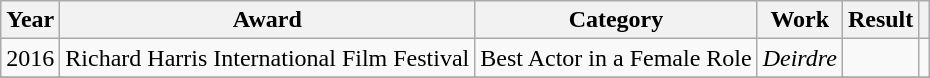<table class="wikitable plainrowheaders">
<tr>
<th>Year</th>
<th>Award</th>
<th>Category</th>
<th>Work</th>
<th>Result</th>
<th></th>
</tr>
<tr>
<td>2016</td>
<td>Richard Harris International Film Festival</td>
<td>Best Actor in a Female Role</td>
<td><em>Deirdre</em></td>
<td></td>
<td></td>
</tr>
<tr>
</tr>
</table>
